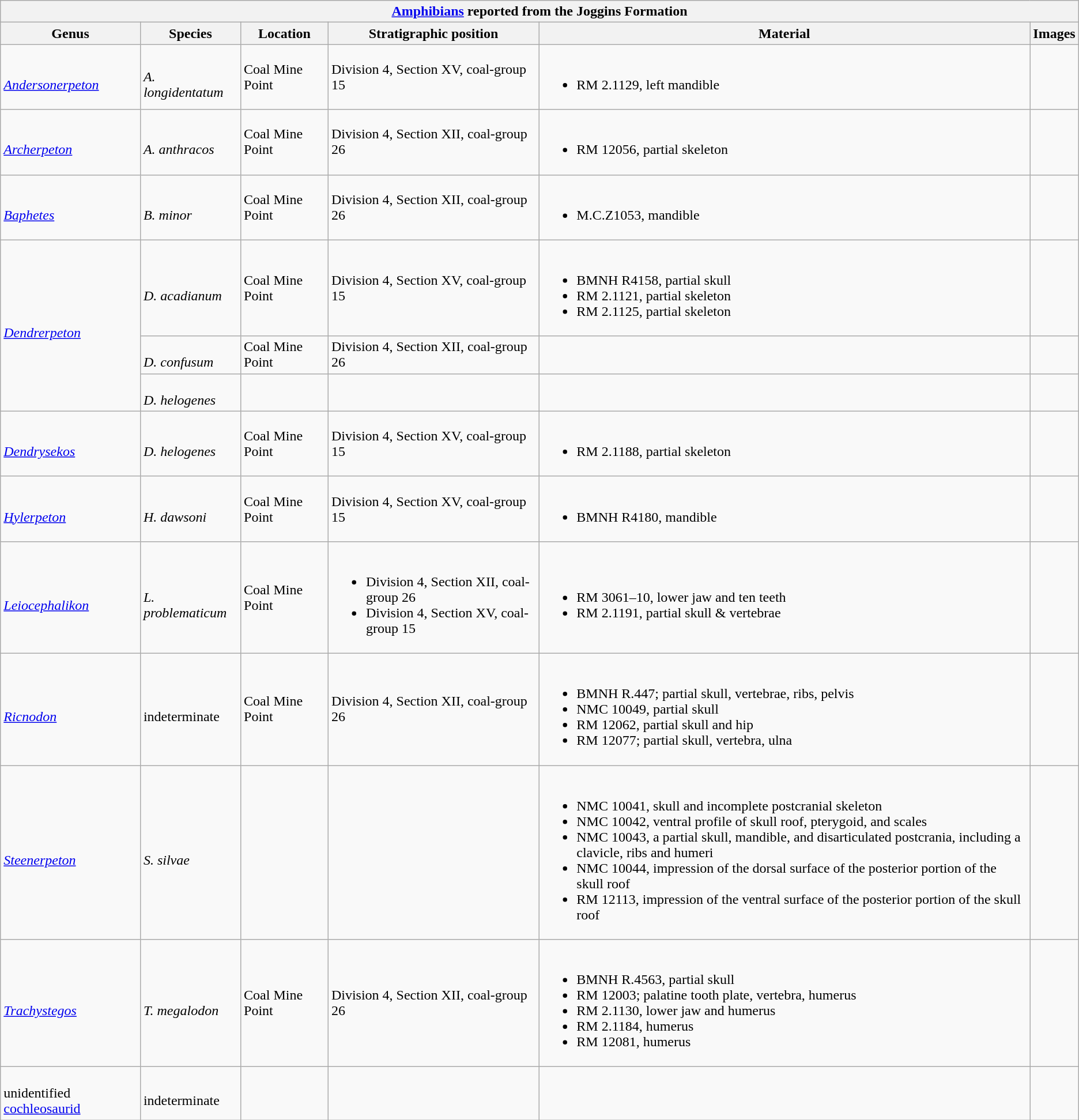<table class="wikitable sortable mw-collapsible">
<tr>
<th colspan="7" style="text-align:center;"><strong><a href='#'>Amphibians</a> reported from the Joggins Formation</strong></th>
</tr>
<tr>
<th>Genus</th>
<th>Species</th>
<th>Location</th>
<th>Stratigraphic position</th>
<th>Material</th>
<th>Images</th>
</tr>
<tr>
<td rowspan="1"><br><em><a href='#'>Andersonerpeton</a></em></td>
<td><br><em>A. longidentatum</em></td>
<td>Coal Mine Point</td>
<td>Division 4, Section XV, coal-group 15</td>
<td><br><ul><li>RM 2.1129, left mandible</li></ul></td>
<td></td>
</tr>
<tr>
<td rowspan="1"><br><em><a href='#'>Archerpeton</a></em></td>
<td><br><em>A. anthracos</em></td>
<td>Coal Mine Point</td>
<td>Division 4, Section XII, coal-group 26</td>
<td><br><ul><li>RM 12056, partial skeleton</li></ul></td>
<td></td>
</tr>
<tr>
<td rowspan="1"><br><em><a href='#'>Baphetes</a></em></td>
<td><br><em>B. minor</em></td>
<td>Coal Mine Point</td>
<td>Division 4, Section XII, coal-group 26</td>
<td><br><ul><li>M.C.Z1053, mandible</li></ul></td>
<td></td>
</tr>
<tr>
<td rowspan="3"><br><em><a href='#'>Dendrerpeton</a></em></td>
<td><br><em>D. acadianum</em></td>
<td>Coal Mine Point</td>
<td>Division 4, Section XV, coal-group 15</td>
<td><br><ul><li>BMNH R4158, partial skull</li><li>RM 2.1121, partial skeleton</li><li>RM 2.1125, partial skeleton</li></ul></td>
<td></td>
</tr>
<tr>
<td><br><em>D. confusum</em></td>
<td>Coal Mine Point</td>
<td>Division 4, Section XII, coal-group 26</td>
<td></td>
<td></td>
</tr>
<tr>
<td><br><em>D. helogenes</em></td>
<td></td>
<td></td>
<td></td>
<td></td>
</tr>
<tr>
<td rowspan="1"><br><em><a href='#'>Dendrysekos</a></em></td>
<td><br><em>D. helogenes</em></td>
<td>Coal Mine Point</td>
<td>Division 4, Section XV, coal-group 15</td>
<td><br><ul><li>RM 2.1188, partial skeleton</li></ul></td>
<td></td>
</tr>
<tr>
<td rowspan="1"><br><em><a href='#'>Hylerpeton</a></em></td>
<td><br><em>H. dawsoni</em></td>
<td>Coal Mine Point</td>
<td>Division 4, Section XV, coal-group 15</td>
<td><br><ul><li>BMNH R4180, mandible</li></ul></td>
<td></td>
</tr>
<tr>
<td rowspan="1"><br><em><a href='#'>Leiocephalikon</a></em></td>
<td><br><em>L. problematicum</em></td>
<td>Coal Mine Point</td>
<td><br><ul><li>Division 4, Section XII, coal-group 26</li><li>Division 4, Section XV, coal-group 15</li></ul></td>
<td><br><ul><li>RM 3061–10, lower jaw and ten teeth</li><li>RM 2.1191, partial skull & vertebrae</li></ul></td>
<td></td>
</tr>
<tr>
<td rowspan="1"><br><em><a href='#'>Ricnodon</a></em></td>
<td><br>indeterminate</td>
<td>Coal Mine Point</td>
<td>Division 4, Section XII, coal-group 26</td>
<td><br><ul><li>BMNH R.447; partial skull, vertebrae, ribs, pelvis</li><li>NMC 10049, partial skull</li><li>RM 12062, partial skull and hip</li><li>RM 12077; partial skull, vertebra, ulna</li></ul></td>
<td></td>
</tr>
<tr>
<td rowspan="1"><br><em><a href='#'>Steenerpeton</a></em></td>
<td><br><em>S. silvae</em></td>
<td></td>
<td></td>
<td><br><ul><li>NMC 10041, skull and incomplete postcranial skeleton</li><li>NMC 10042, ventral profile of skull roof, pterygoid, and scales</li><li>NMC 10043, a partial skull, mandible, and disarticulated postcrania, including a clavicle, ribs and humeri</li><li>NMC 10044, impression of the dorsal surface of the posterior portion of the skull roof</li><li>RM 12113, impression of the ventral surface of the posterior portion of the skull roof</li></ul></td>
<td></td>
</tr>
<tr>
<td rowspan="1"><br><em><a href='#'>Trachystegos</a></em></td>
<td><br><em>T. megalodon</em></td>
<td>Coal Mine Point</td>
<td>Division 4, Section XII, coal-group 26</td>
<td><br><ul><li>BMNH R.4563, partial skull</li><li>RM 12003; palatine tooth plate, vertebra, humerus</li><li>RM 2.1130, lower jaw and humerus</li><li>RM 2.1184, humerus</li><li>RM 12081, humerus</li></ul></td>
<td></td>
</tr>
<tr>
<td rowspan="1"><br>unidentified <a href='#'>cochleosaurid</a></td>
<td><br>indeterminate</td>
<td></td>
<td></td>
<td></td>
<td></td>
</tr>
</table>
